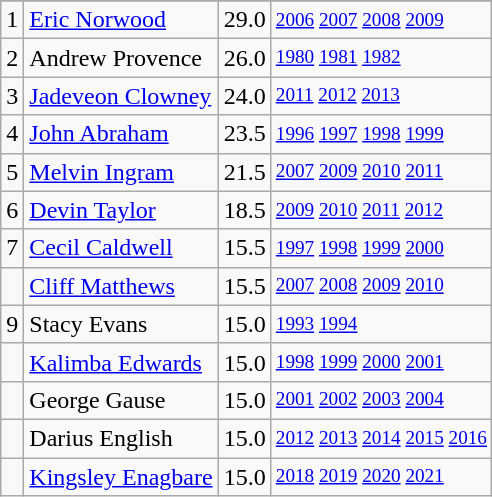<table class="wikitable">
<tr>
</tr>
<tr>
<td>1</td>
<td><a href='#'>Eric Norwood</a></td>
<td>29.0</td>
<td style="font-size:80%;"><a href='#'>2006</a> <a href='#'>2007</a> <a href='#'>2008</a> <a href='#'>2009</a></td>
</tr>
<tr>
<td>2</td>
<td>Andrew Provence</td>
<td>26.0</td>
<td style="font-size:80%;"><a href='#'>1980</a> <a href='#'>1981</a> <a href='#'>1982</a></td>
</tr>
<tr>
<td>3</td>
<td><a href='#'>Jadeveon Clowney</a></td>
<td>24.0</td>
<td style="font-size:80%;"><a href='#'>2011</a> <a href='#'>2012</a> <a href='#'>2013</a></td>
</tr>
<tr>
<td>4</td>
<td><a href='#'>John Abraham</a></td>
<td>23.5</td>
<td style="font-size:80%;"><a href='#'>1996</a> <a href='#'>1997</a> <a href='#'>1998</a> <a href='#'>1999</a></td>
</tr>
<tr>
<td>5</td>
<td><a href='#'>Melvin Ingram</a></td>
<td>21.5</td>
<td style="font-size:80%;"><a href='#'>2007</a> <a href='#'>2009</a> <a href='#'>2010</a> <a href='#'>2011</a></td>
</tr>
<tr>
<td>6</td>
<td><a href='#'>Devin Taylor</a></td>
<td>18.5</td>
<td style="font-size:80%;"><a href='#'>2009</a> <a href='#'>2010</a> <a href='#'>2011</a> <a href='#'>2012</a></td>
</tr>
<tr>
<td>7</td>
<td><a href='#'>Cecil Caldwell</a></td>
<td>15.5</td>
<td style="font-size:80%;"><a href='#'>1997</a> <a href='#'>1998</a> <a href='#'>1999</a> <a href='#'>2000</a></td>
</tr>
<tr>
<td></td>
<td><a href='#'>Cliff Matthews</a></td>
<td>15.5</td>
<td style="font-size:80%;"><a href='#'>2007</a> <a href='#'>2008</a> <a href='#'>2009</a> <a href='#'>2010</a></td>
</tr>
<tr>
<td>9</td>
<td>Stacy Evans</td>
<td>15.0</td>
<td style="font-size:80%;"><a href='#'>1993</a> <a href='#'>1994</a></td>
</tr>
<tr>
<td></td>
<td><a href='#'>Kalimba Edwards</a></td>
<td>15.0</td>
<td style="font-size:80%;"><a href='#'>1998</a> <a href='#'>1999</a> <a href='#'>2000</a> <a href='#'>2001</a></td>
</tr>
<tr>
<td></td>
<td>George Gause</td>
<td>15.0</td>
<td style="font-size:80%;"><a href='#'>2001</a> <a href='#'>2002</a> <a href='#'>2003</a> <a href='#'>2004</a></td>
</tr>
<tr>
<td></td>
<td>Darius English</td>
<td>15.0</td>
<td style="font-size:80%;"><a href='#'>2012</a> <a href='#'>2013</a> <a href='#'>2014</a> <a href='#'>2015</a> <a href='#'>2016</a></td>
</tr>
<tr>
<td></td>
<td><a href='#'>Kingsley Enagbare</a></td>
<td>15.0</td>
<td style="font-size:80%;"><a href='#'>2018</a> <a href='#'>2019</a> <a href='#'>2020</a> <a href='#'>2021</a></td>
</tr>
</table>
